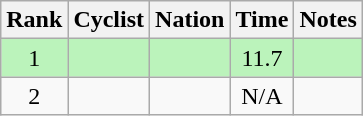<table class="wikitable sortable" style="text-align:center">
<tr>
<th>Rank</th>
<th>Cyclist</th>
<th>Nation</th>
<th>Time</th>
<th>Notes</th>
</tr>
<tr bgcolor=bbf3bb>
<td>1</td>
<td align=left></td>
<td align=left></td>
<td>11.7</td>
<td></td>
</tr>
<tr>
<td>2</td>
<td align=left></td>
<td align=left></td>
<td>N/A</td>
<td></td>
</tr>
</table>
